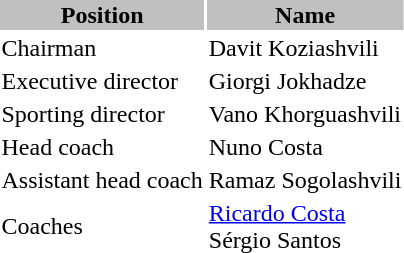<table class="toccolours">
<tr>
<th style="background:silver;">Position</th>
<th style="background:silver;">Name</th>
</tr>
<tr>
<td>Chairman</td>
<td>Davit Koziashvili</td>
</tr>
<tr>
<td>Executive director</td>
<td>Giorgi Jokhadze</td>
</tr>
<tr>
<td>Sporting director</td>
<td>Vano Khorguashvili</td>
</tr>
<tr>
<td>Head coach</td>
<td>Nuno Costa</td>
</tr>
<tr>
<td>Assistant head coach</td>
<td>Ramaz Sogolashvili</td>
</tr>
<tr>
<td>Coaches</td>
<td><a href='#'>Ricardo Costa</a><br>Sérgio Santos</td>
</tr>
</table>
